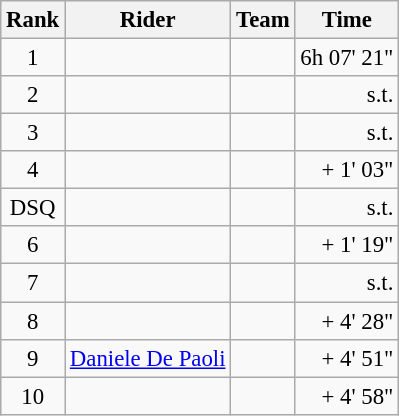<table class="wikitable" style="font-size:95%;">
<tr>
<th>Rank</th>
<th>Rider</th>
<th>Team</th>
<th>Time</th>
</tr>
<tr>
<td align=center>1</td>
<td></td>
<td></td>
<td align="right">6h 07' 21"</td>
</tr>
<tr>
<td align=center>2</td>
<td></td>
<td></td>
<td align="right">s.t.</td>
</tr>
<tr>
<td align=center>3</td>
<td></td>
<td></td>
<td align="right">s.t.</td>
</tr>
<tr>
<td align=center>4</td>
<td></td>
<td></td>
<td align="right">+ 1' 03"</td>
</tr>
<tr>
<td align=center>DSQ</td>
<td><s></s></td>
<td></td>
<td align="right">s.t.</td>
</tr>
<tr>
<td align=center>6</td>
<td></td>
<td></td>
<td align="right">+ 1' 19"</td>
</tr>
<tr>
<td align=center>7</td>
<td></td>
<td></td>
<td align="right">s.t.</td>
</tr>
<tr>
<td align=center>8</td>
<td></td>
<td></td>
<td align="right">+ 4' 28"</td>
</tr>
<tr>
<td align=center>9</td>
<td> <a href='#'>Daniele De Paoli</a></td>
<td></td>
<td align="right">+ 4' 51"</td>
</tr>
<tr>
<td align=center>10</td>
<td></td>
<td></td>
<td align="right">+ 4' 58"</td>
</tr>
</table>
